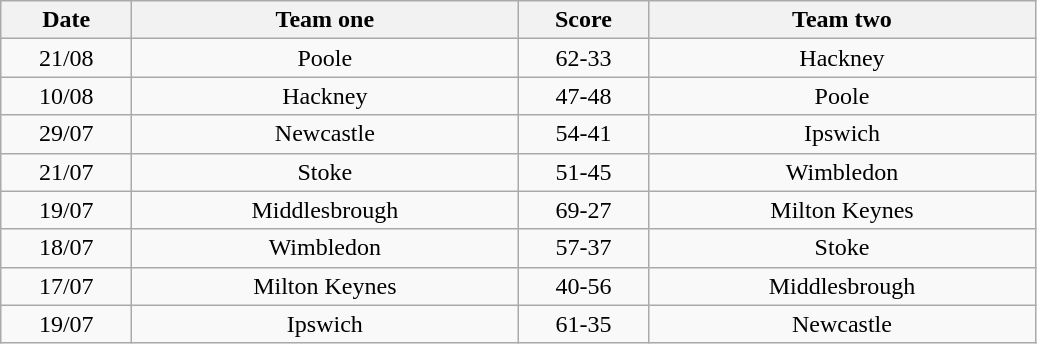<table class="wikitable" style="text-align: center">
<tr>
<th width=80>Date</th>
<th width=250>Team one</th>
<th width=80>Score</th>
<th width=250>Team two</th>
</tr>
<tr>
<td>21/08</td>
<td>Poole</td>
<td>62-33</td>
<td>Hackney</td>
</tr>
<tr>
<td>10/08</td>
<td>Hackney</td>
<td>47-48</td>
<td>Poole</td>
</tr>
<tr>
<td>29/07</td>
<td>Newcastle</td>
<td>54-41</td>
<td>Ipswich</td>
</tr>
<tr>
<td>21/07</td>
<td>Stoke</td>
<td>51-45</td>
<td>Wimbledon</td>
</tr>
<tr>
<td>19/07</td>
<td>Middlesbrough</td>
<td>69-27</td>
<td>Milton Keynes</td>
</tr>
<tr>
<td>18/07</td>
<td>Wimbledon</td>
<td>57-37</td>
<td>Stoke</td>
</tr>
<tr>
<td>17/07</td>
<td>Milton Keynes</td>
<td>40-56</td>
<td>Middlesbrough</td>
</tr>
<tr>
<td>19/07</td>
<td>Ipswich</td>
<td>61-35</td>
<td>Newcastle</td>
</tr>
</table>
